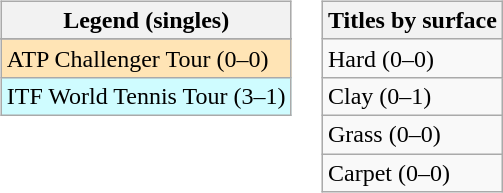<table>
<tr valign=top>
<td><br><table class="wikitable sortable mw-collapsible mw-collapsed">
<tr>
<th>Legend (singles)</th>
</tr>
<tr bgcolor=e5d1cb>
</tr>
<tr bgcolor=moccasin>
<td>ATP Challenger Tour (0–0)</td>
</tr>
<tr bgcolor=cffcff>
<td>ITF World Tennis Tour (3–1)</td>
</tr>
</table>
</td>
<td><br><table class="wikitable sortable mw-collapsible mw-collapsed">
<tr>
<th>Titles by surface</th>
</tr>
<tr>
<td>Hard (0–0)</td>
</tr>
<tr>
<td>Clay (0–1)</td>
</tr>
<tr>
<td>Grass (0–0)</td>
</tr>
<tr>
<td>Carpet (0–0)</td>
</tr>
</table>
</td>
</tr>
</table>
